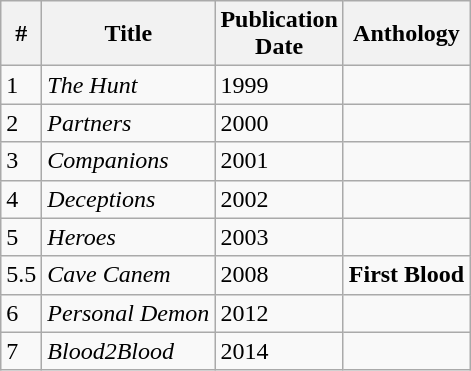<table class="wikitable">
<tr>
<th>#</th>
<th>Title</th>
<th>Publication<br>Date</th>
<th>Anthology</th>
</tr>
<tr>
<td>1</td>
<td><em>The Hunt</em></td>
<td>1999</td>
<td></td>
</tr>
<tr>
<td>2</td>
<td><em>Partners</em></td>
<td>2000</td>
<td></td>
</tr>
<tr>
<td>3</td>
<td><em>Companions</em></td>
<td>2001</td>
<td></td>
</tr>
<tr>
<td>4</td>
<td><em>Deceptions</em></td>
<td>2002</td>
<td></td>
</tr>
<tr>
<td>5</td>
<td><em>Heroes</em></td>
<td>2003</td>
<td></td>
</tr>
<tr>
<td>5.5</td>
<td><em>Cave Canem</em></td>
<td>2008</td>
<td><strong>First Blood</strong></td>
</tr>
<tr>
<td>6</td>
<td><em>Personal Demon</em></td>
<td>2012</td>
<td></td>
</tr>
<tr>
<td>7</td>
<td><em>Blood2Blood</em></td>
<td>2014</td>
<td></td>
</tr>
</table>
